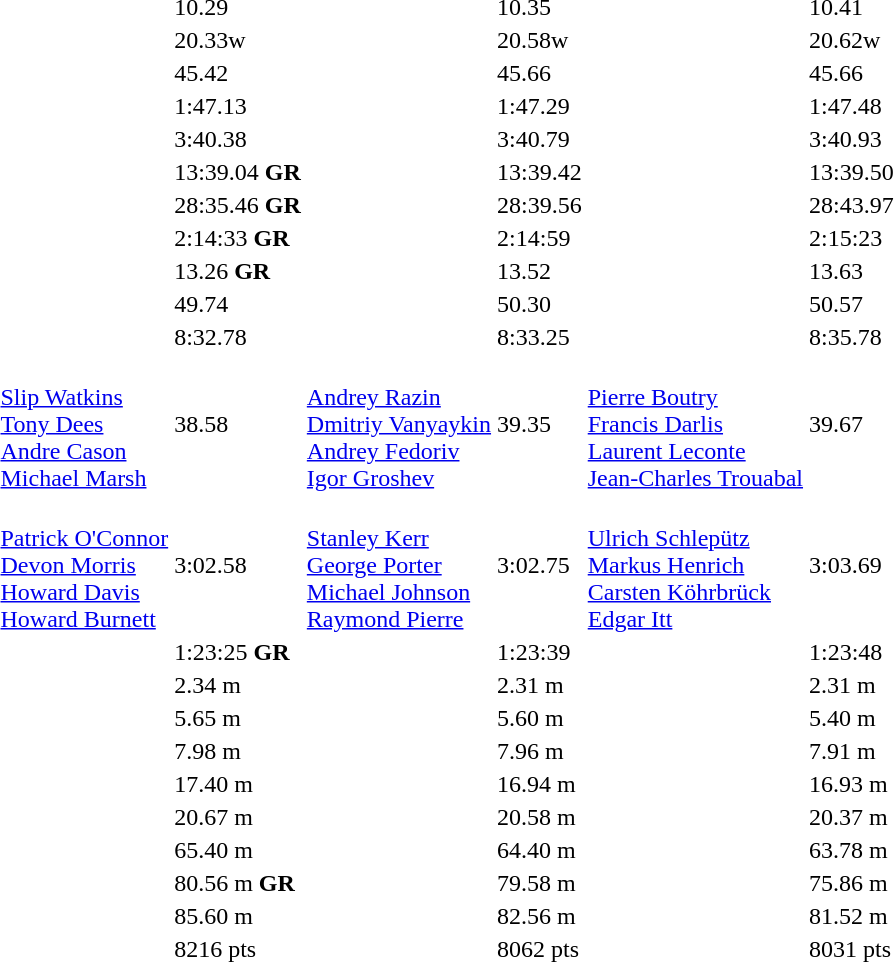<table>
<tr>
<td></td>
<td></td>
<td>10.29</td>
<td></td>
<td>10.35</td>
<td></td>
<td>10.41</td>
</tr>
<tr>
<td></td>
<td></td>
<td>20.33w</td>
<td></td>
<td>20.58w</td>
<td></td>
<td>20.62w</td>
</tr>
<tr>
<td></td>
<td></td>
<td>45.42</td>
<td></td>
<td>45.66</td>
<td></td>
<td>45.66</td>
</tr>
<tr>
<td></td>
<td></td>
<td>1:47.13</td>
<td></td>
<td>1:47.29</td>
<td></td>
<td>1:47.48</td>
</tr>
<tr>
<td></td>
<td></td>
<td>3:40.38</td>
<td></td>
<td>3:40.79</td>
<td></td>
<td>3:40.93</td>
</tr>
<tr>
<td></td>
<td></td>
<td>13:39.04 <strong>GR</strong></td>
<td></td>
<td>13:39.42</td>
<td></td>
<td>13:39.50</td>
</tr>
<tr>
<td></td>
<td></td>
<td>28:35.46 <strong>GR</strong></td>
<td></td>
<td>28:39.56</td>
<td></td>
<td>28:43.97</td>
</tr>
<tr>
<td></td>
<td></td>
<td>2:14:33 <strong>GR</strong></td>
<td></td>
<td>2:14:59</td>
<td></td>
<td>2:15:23</td>
</tr>
<tr>
<td></td>
<td></td>
<td>13.26 <strong>GR</strong></td>
<td></td>
<td>13.52</td>
<td></td>
<td>13.63</td>
</tr>
<tr>
<td></td>
<td></td>
<td>49.74</td>
<td></td>
<td>50.30</td>
<td></td>
<td>50.57</td>
</tr>
<tr>
<td></td>
<td></td>
<td>8:32.78</td>
<td></td>
<td>8:33.25</td>
<td></td>
<td>8:35.78</td>
</tr>
<tr>
<td></td>
<td><br><a href='#'>Slip Watkins</a><br><a href='#'>Tony Dees</a><br><a href='#'>Andre Cason</a><br><a href='#'>Michael Marsh</a></td>
<td>38.58</td>
<td><br><a href='#'>Andrey Razin</a><br><a href='#'>Dmitriy Vanyaykin</a><br><a href='#'>Andrey Fedoriv</a><br><a href='#'>Igor Groshev</a></td>
<td>39.35</td>
<td><br><a href='#'>Pierre Boutry</a><br><a href='#'>Francis Darlis</a><br><a href='#'>Laurent Leconte</a><br><a href='#'>Jean-Charles Trouabal</a></td>
<td>39.67</td>
</tr>
<tr>
<td></td>
<td><br><a href='#'>Patrick O'Connor</a><br><a href='#'>Devon Morris</a><br><a href='#'>Howard Davis</a><br><a href='#'>Howard Burnett</a></td>
<td>3:02.58</td>
<td><br><a href='#'>Stanley Kerr</a><br><a href='#'>George Porter</a><br><a href='#'>Michael Johnson</a><br><a href='#'>Raymond Pierre</a></td>
<td>3:02.75</td>
<td><br><a href='#'>Ulrich Schlepütz</a><br><a href='#'>Markus Henrich</a><br><a href='#'>Carsten Köhrbrück</a><br><a href='#'>Edgar Itt</a></td>
<td>3:03.69</td>
</tr>
<tr>
<td></td>
<td></td>
<td>1:23:25 <strong>GR</strong></td>
<td></td>
<td>1:23:39</td>
<td></td>
<td>1:23:48</td>
</tr>
<tr>
<td></td>
<td></td>
<td>2.34 m</td>
<td></td>
<td>2.31 m</td>
<td></td>
<td>2.31 m</td>
</tr>
<tr>
<td></td>
<td></td>
<td>5.65 m</td>
<td></td>
<td>5.60 m</td>
<td></td>
<td>5.40 m</td>
</tr>
<tr>
<td></td>
<td></td>
<td>7.98 m</td>
<td></td>
<td>7.96 m</td>
<td></td>
<td>7.91 m</td>
</tr>
<tr>
<td></td>
<td></td>
<td>17.40 m</td>
<td></td>
<td>16.94 m</td>
<td></td>
<td>16.93 m</td>
</tr>
<tr>
<td></td>
<td></td>
<td>20.67 m</td>
<td></td>
<td>20.58 m</td>
<td></td>
<td>20.37 m</td>
</tr>
<tr>
<td></td>
<td></td>
<td>65.40 m</td>
<td></td>
<td>64.40 m</td>
<td></td>
<td>63.78 m</td>
</tr>
<tr>
<td></td>
<td></td>
<td>80.56 m <strong>GR</strong></td>
<td></td>
<td>79.58 m</td>
<td></td>
<td>75.86 m</td>
</tr>
<tr>
<td></td>
<td></td>
<td>85.60 m </td>
<td></td>
<td>82.56 m</td>
<td></td>
<td>81.52 m</td>
</tr>
<tr>
<td></td>
<td></td>
<td>8216 pts</td>
<td></td>
<td>8062 pts</td>
<td></td>
<td>8031 pts</td>
</tr>
</table>
